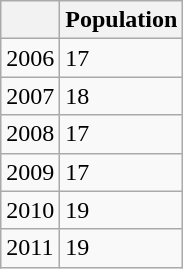<table class="wikitable sortable">
<tr>
<th></th>
<th>Population</th>
</tr>
<tr>
<td>2006</td>
<td>17</td>
</tr>
<tr>
<td>2007</td>
<td>18</td>
</tr>
<tr>
<td>2008</td>
<td>17</td>
</tr>
<tr>
<td>2009</td>
<td>17</td>
</tr>
<tr>
<td>2010</td>
<td>19</td>
</tr>
<tr>
<td>2011</td>
<td>19</td>
</tr>
</table>
